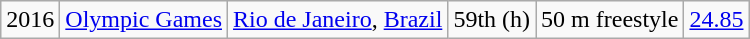<table class="wikitable">
<tr>
<td>2016</td>
<td><a href='#'>Olympic Games</a></td>
<td><a href='#'>Rio de Janeiro</a>, <a href='#'>Brazil</a></td>
<td>59th (h)</td>
<td>50 m freestyle</td>
<td><a href='#'>24.85</a></td>
</tr>
</table>
